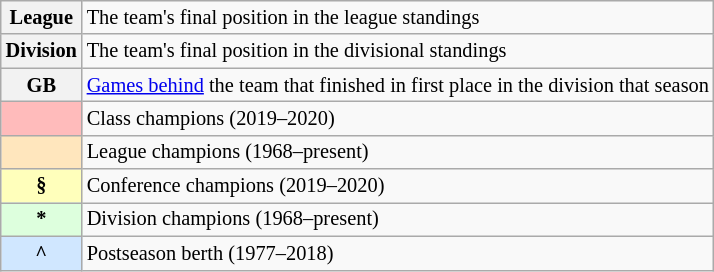<table class="wikitable plainrowheaders" style="font-size:85%">
<tr>
<th scope="row" style="text-align:center"><strong>League</strong></th>
<td>The team's final position in the league standings</td>
</tr>
<tr>
<th scope="row" style="text-align:center"><strong>Division</strong></th>
<td>The team's final position in the divisional standings</td>
</tr>
<tr>
<th scope="row" style="text-align:center"><strong>GB</strong></th>
<td><a href='#'>Games behind</a> the team that finished in first place in the division that season</td>
</tr>
<tr>
<th scope="row" style="text-align:center; background-color:#FFBBBB"></th>
<td>Class champions (2019–2020)</td>
</tr>
<tr>
<th scope="row" style="text-align:center; background-color:#FFE6BD"></th>
<td>League champions (1968–present)</td>
</tr>
<tr>
<th scope="row" style="text-align:center; background-color:#FFFFBB">§</th>
<td>Conference champions (2019–2020)</td>
</tr>
<tr>
<th scope="row" style="text-align:center; background-color:#DDFFDD">*</th>
<td>Division champions (1968–present)</td>
</tr>
<tr>
<th scope="row" style="text-align:center; background-color:#D0E7FF">^</th>
<td>Postseason berth (1977–2018)</td>
</tr>
</table>
